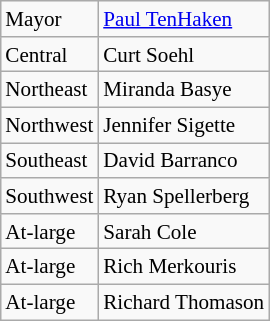<table class="wikitable" style="float:right; clear:right; font-size:88%; margin-left:1em;">
<tr>
<td>Mayor</td>
<td><a href='#'>Paul TenHaken</a></td>
</tr>
<tr>
<td>Central</td>
<td>Curt Soehl</td>
</tr>
<tr>
<td>Northeast</td>
<td>Miranda Basye</td>
</tr>
<tr>
<td>Northwest</td>
<td>Jennifer Sigette</td>
</tr>
<tr>
<td>Southeast</td>
<td>David Barranco</td>
</tr>
<tr>
<td>Southwest</td>
<td>Ryan Spellerberg</td>
</tr>
<tr>
<td>At-large</td>
<td>Sarah Cole</td>
</tr>
<tr>
<td>At-large</td>
<td>Rich Merkouris</td>
</tr>
<tr>
<td>At-large</td>
<td>Richard Thomason</td>
</tr>
</table>
